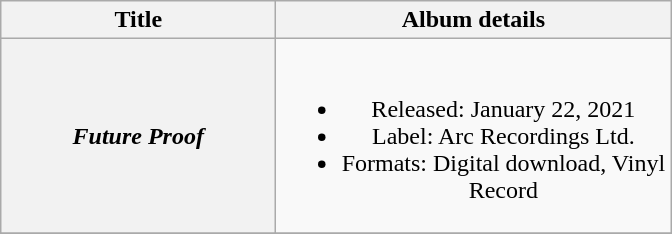<table class="wikitable plainrowheaders" style="text-align:center;">
<tr>
<th scope="col" style="width:11em;">Title</th>
<th scope="col" style="width:16em;">Album details</th>
</tr>
<tr>
<th scope="row"><em>Future Proof</em></th>
<td><br><ul><li>Released: January 22, 2021</li><li>Label: Arc Recordings Ltd.</li><li>Formats: Digital download, Vinyl Record</li></ul></td>
</tr>
<tr>
</tr>
</table>
